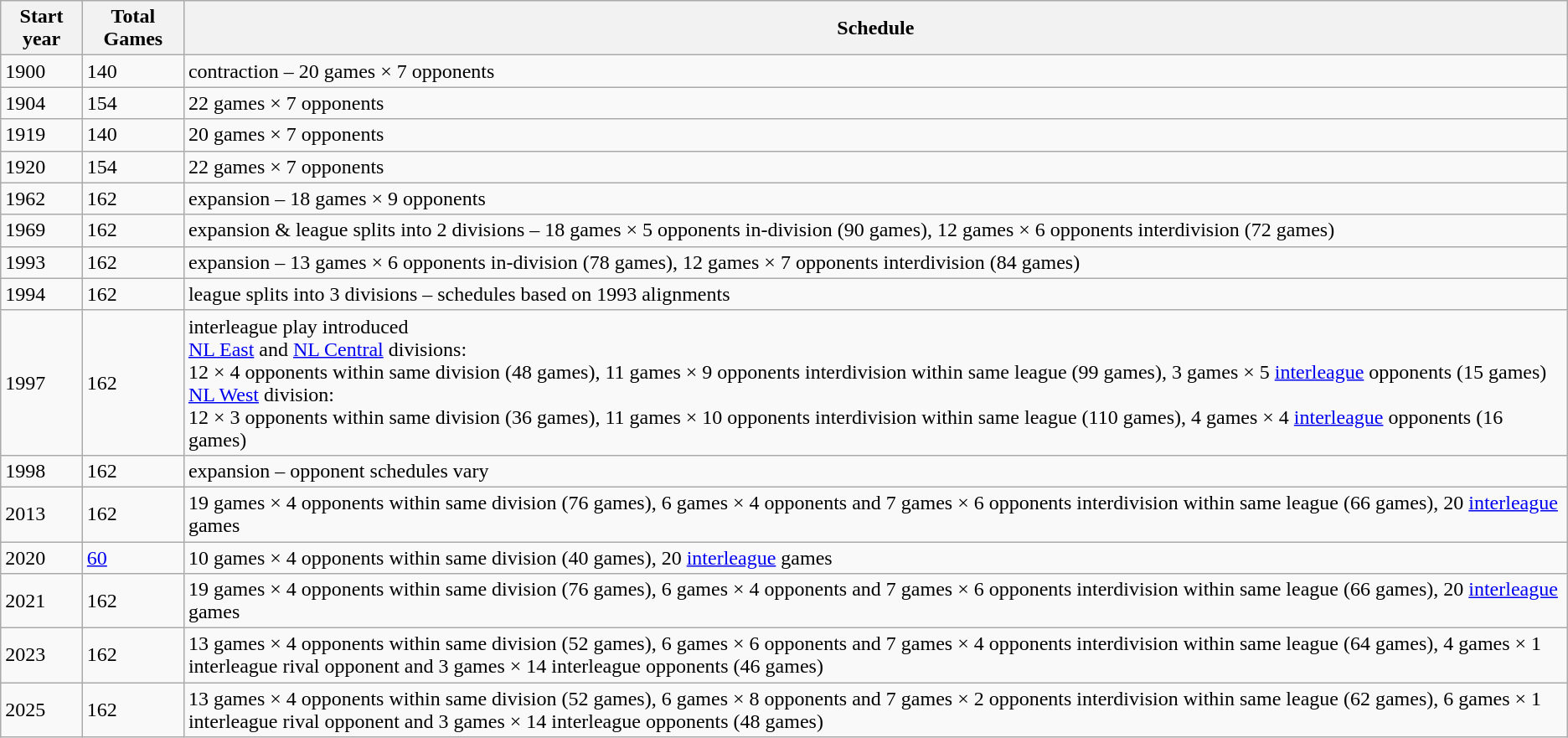<table class="wikitable">
<tr>
<th>Start year</th>
<th>Total Games</th>
<th>Schedule</th>
</tr>
<tr>
<td>1900</td>
<td>140</td>
<td>contraction – 20 games × 7 opponents</td>
</tr>
<tr>
<td>1904</td>
<td>154</td>
<td>22 games × 7 opponents</td>
</tr>
<tr>
<td>1919</td>
<td>140</td>
<td>20 games × 7 opponents</td>
</tr>
<tr>
<td>1920</td>
<td>154</td>
<td>22 games × 7 opponents</td>
</tr>
<tr>
<td>1962</td>
<td>162</td>
<td>expansion – 18 games × 9 opponents</td>
</tr>
<tr>
<td>1969</td>
<td>162</td>
<td>expansion & league splits into 2 divisions – 18 games × 5 opponents in-division (90 games), 12 games × 6 opponents interdivision (72 games)</td>
</tr>
<tr>
<td>1993</td>
<td>162</td>
<td>expansion – 13 games × 6 opponents in-division (78 games), 12 games × 7 opponents interdivision (84 games)</td>
</tr>
<tr>
<td>1994</td>
<td>162</td>
<td>league splits into 3 divisions – schedules based on 1993 alignments</td>
</tr>
<tr>
<td>1997</td>
<td>162</td>
<td>interleague play introduced<br><a href='#'>NL East</a> and <a href='#'>NL Central</a> divisions:<br>12 × 4 opponents within same division (48 games), 11 games × 9 opponents interdivision within same league (99 games), 3 games × 5 <a href='#'>interleague</a> opponents (15 games)<br><a href='#'>NL West</a> division:<br>12 × 3 opponents within same division (36 games), 11 games × 10 opponents interdivision within same league (110 games), 4 games × 4 <a href='#'>interleague</a> opponents (16 games)</td>
</tr>
<tr>
<td>1998</td>
<td>162</td>
<td>expansion – opponent schedules vary</td>
</tr>
<tr>
<td>2013</td>
<td>162</td>
<td>19 games × 4 opponents within same division (76 games), 6 games × 4 opponents and 7 games × 6 opponents interdivision within same league (66 games), 20 <a href='#'>interleague</a> games</td>
</tr>
<tr>
<td>2020</td>
<td><a href='#'>60</a></td>
<td>10 games × 4 opponents within same division (40 games), 20 <a href='#'>interleague</a> games</td>
</tr>
<tr>
<td>2021</td>
<td>162</td>
<td>19 games × 4 opponents within same division (76 games), 6 games × 4 opponents and 7 games × 6 opponents interdivision within same league (66 games), 20 <a href='#'>interleague</a> games</td>
</tr>
<tr>
<td>2023</td>
<td>162</td>
<td>13 games × 4 opponents within same division (52 games), 6 games × 6 opponents and 7 games × 4 opponents interdivision within same league (64 games), 4 games × 1 interleague rival opponent and 3 games × 14 interleague opponents (46 games)</td>
</tr>
<tr>
<td>2025</td>
<td>162</td>
<td>13 games × 4 opponents within same division (52 games), 6 games × 8 opponents and 7 games × 2 opponents interdivision within same league (62 games), 6 games × 1 interleague rival opponent and 3 games × 14 interleague opponents (48 games)</td>
</tr>
</table>
